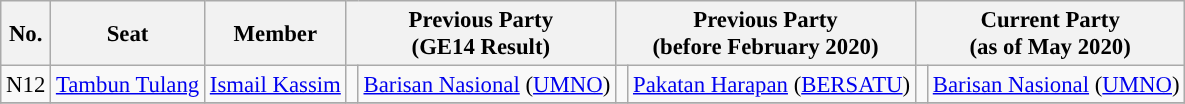<table class="wikitable sortable mw-collapsible mw-collapsed" style="font-size:95%;">
<tr>
<th scope="col">No.</th>
<th scope="col">Seat</th>
<th scope="col">Member</th>
<th colspan="2" scope="col">Previous Party<br>(GE14 Result)</th>
<th colspan="2" scope="col">Previous Party<br>(before February 2020)</th>
<th colspan="2" scope="col">Current Party<br>(as of May 2020)</th>
</tr>
<tr>
<td>N12</td>
<td><a href='#'>Tambun Tulang</a></td>
<td><a href='#'>Ismail Kassim</a></td>
<td width="1"></td>
<td><a href='#'>Barisan Nasional</a> (<a href='#'>UMNO</a>)</td>
<td width="1"></td>
<td><a href='#'>Pakatan Harapan</a> (<a href='#'>BERSATU</a>)</td>
<td width="1"></td>
<td><a href='#'>Barisan Nasional</a> (<a href='#'>UMNO</a>)</td>
</tr>
<tr>
</tr>
</table>
